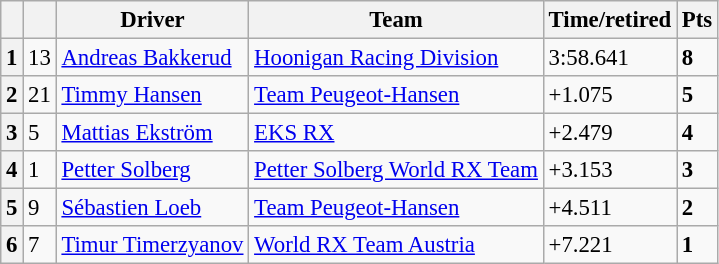<table class=wikitable style="font-size:95%">
<tr>
<th></th>
<th></th>
<th>Driver</th>
<th>Team</th>
<th>Time/retired</th>
<th>Pts</th>
</tr>
<tr>
<th>1</th>
<td>13</td>
<td> <a href='#'>Andreas Bakkerud</a></td>
<td><a href='#'>Hoonigan Racing Division</a></td>
<td>3:58.641</td>
<td><strong>8</strong></td>
</tr>
<tr>
<th>2</th>
<td>21</td>
<td> <a href='#'>Timmy Hansen</a></td>
<td><a href='#'>Team Peugeot-Hansen</a></td>
<td>+1.075</td>
<td><strong>5</strong></td>
</tr>
<tr>
<th>3</th>
<td>5</td>
<td> <a href='#'>Mattias Ekström</a></td>
<td><a href='#'>EKS RX</a></td>
<td>+2.479</td>
<td><strong>4</strong></td>
</tr>
<tr>
<th>4</th>
<td>1</td>
<td> <a href='#'>Petter Solberg</a></td>
<td><a href='#'>Petter Solberg World RX Team</a></td>
<td>+3.153</td>
<td><strong>3</strong></td>
</tr>
<tr>
<th>5</th>
<td>9</td>
<td> <a href='#'>Sébastien Loeb</a></td>
<td><a href='#'>Team Peugeot-Hansen</a></td>
<td>+4.511</td>
<td><strong>2</strong></td>
</tr>
<tr>
<th>6</th>
<td>7</td>
<td> <a href='#'>Timur Timerzyanov</a></td>
<td><a href='#'>World RX Team Austria</a></td>
<td>+7.221</td>
<td><strong>1</strong></td>
</tr>
</table>
